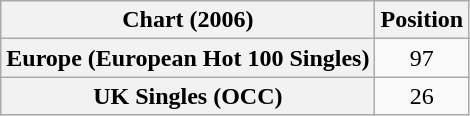<table class="wikitable plainrowheaders" style="text-align:center">
<tr>
<th>Chart (2006)</th>
<th>Position</th>
</tr>
<tr>
<th scope="row">Europe (European Hot 100 Singles)</th>
<td>97</td>
</tr>
<tr>
<th scope="row">UK Singles (OCC)</th>
<td>26</td>
</tr>
</table>
